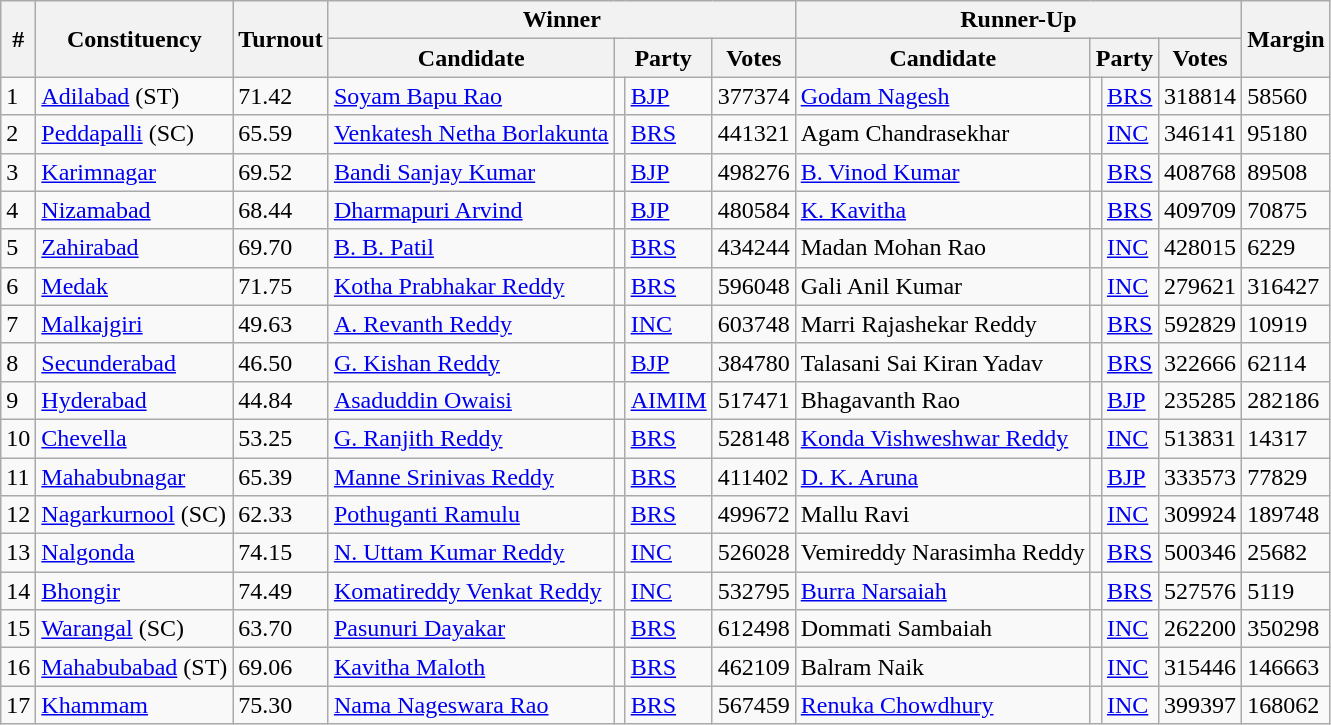<table class="wikitable sortable">
<tr>
<th rowspan="2">#</th>
<th rowspan="2">Constituency</th>
<th rowspan="2">Turnout</th>
<th colspan="4">Winner<strong></strong></th>
<th colspan="4">Runner-Up</th>
<th rowspan="2">Margin</th>
</tr>
<tr>
<th>Candidate</th>
<th colspan="2">Party</th>
<th>Votes</th>
<th>Candidate</th>
<th colspan="2">Party</th>
<th>Votes</th>
</tr>
<tr>
<td>1</td>
<td><a href='#'>Adilabad</a> (ST)</td>
<td>71.42 </td>
<td><a href='#'>Soyam Bapu Rao</a></td>
<td style=background-color:></td>
<td><a href='#'>BJP</a></td>
<td>377374</td>
<td><a href='#'>Godam Nagesh</a></td>
<td style=background-color:></td>
<td><a href='#'>BRS</a></td>
<td>318814</td>
<td>58560</td>
</tr>
<tr>
<td>2</td>
<td><a href='#'>Peddapalli</a> (SC)</td>
<td>65.59 </td>
<td><a href='#'>Venkatesh Netha Borlakunta</a></td>
<td style=background-color:></td>
<td><a href='#'>BRS</a></td>
<td>441321</td>
<td>Agam Chandrasekhar</td>
<td style=background-color:></td>
<td><a href='#'>INC</a></td>
<td>346141</td>
<td>95180</td>
</tr>
<tr>
<td>3</td>
<td><a href='#'>Karimnagar</a></td>
<td>69.52 </td>
<td><a href='#'>Bandi Sanjay Kumar</a></td>
<td style=background-color:></td>
<td><a href='#'>BJP</a></td>
<td>498276</td>
<td><a href='#'>B. Vinod Kumar</a></td>
<td style=background-color:></td>
<td><a href='#'>BRS</a></td>
<td>408768</td>
<td>89508</td>
</tr>
<tr>
<td>4</td>
<td><a href='#'>Nizamabad</a></td>
<td>68.44 </td>
<td><a href='#'>Dharmapuri Arvind</a></td>
<td style=background-color:></td>
<td><a href='#'>BJP</a></td>
<td>480584</td>
<td><a href='#'>K. Kavitha</a></td>
<td style=background-color:></td>
<td><a href='#'>BRS</a></td>
<td>409709</td>
<td>70875</td>
</tr>
<tr>
<td>5</td>
<td><a href='#'>Zahirabad</a></td>
<td>69.70 </td>
<td><a href='#'>B. B. Patil</a></td>
<td style=background-color:></td>
<td><a href='#'>BRS</a></td>
<td>434244</td>
<td>Madan Mohan Rao</td>
<td style=background-color:></td>
<td><a href='#'>INC</a></td>
<td>428015</td>
<td>6229</td>
</tr>
<tr>
<td>6</td>
<td><a href='#'>Medak</a></td>
<td>71.75 </td>
<td><a href='#'>Kotha Prabhakar Reddy</a></td>
<td style=background-color:></td>
<td><a href='#'>BRS</a></td>
<td>596048</td>
<td>Gali Anil Kumar</td>
<td style=background-color:></td>
<td><a href='#'>INC</a></td>
<td>279621</td>
<td>316427</td>
</tr>
<tr>
<td>7</td>
<td><a href='#'>Malkajgiri</a></td>
<td>49.63 </td>
<td><a href='#'>A. Revanth Reddy</a></td>
<td style=background-color:></td>
<td><a href='#'>INC</a></td>
<td>603748</td>
<td>Marri Rajashekar Reddy</td>
<td style=background-color:></td>
<td><a href='#'>BRS</a></td>
<td>592829</td>
<td>10919</td>
</tr>
<tr>
<td>8</td>
<td><a href='#'>Secunderabad</a></td>
<td>46.50 </td>
<td><a href='#'>G. Kishan Reddy</a></td>
<td style=background-color:></td>
<td><a href='#'>BJP</a></td>
<td>384780</td>
<td>Talasani Sai Kiran Yadav</td>
<td style=background-color:></td>
<td><a href='#'>BRS</a></td>
<td>322666</td>
<td>62114</td>
</tr>
<tr>
<td>9</td>
<td><a href='#'>Hyderabad</a></td>
<td>44.84 </td>
<td><a href='#'>Asaduddin Owaisi</a></td>
<td style=background-color:></td>
<td><a href='#'>AIMIM</a></td>
<td>517471</td>
<td>Bhagavanth Rao</td>
<td style=background-color:></td>
<td><a href='#'>BJP</a></td>
<td>235285</td>
<td>282186</td>
</tr>
<tr>
<td>10</td>
<td><a href='#'>Chevella</a></td>
<td>53.25 </td>
<td><a href='#'>G. Ranjith Reddy</a></td>
<td style=background-color:></td>
<td><a href='#'>BRS</a></td>
<td>528148</td>
<td><a href='#'>Konda Vishweshwar Reddy</a></td>
<td style=background-color:></td>
<td><a href='#'>INC</a></td>
<td>513831</td>
<td>14317</td>
</tr>
<tr>
<td>11</td>
<td><a href='#'>Mahabubnagar</a></td>
<td>65.39 </td>
<td><a href='#'>Manne Srinivas Reddy</a></td>
<td style=background-color:></td>
<td><a href='#'>BRS</a></td>
<td>411402</td>
<td><a href='#'>D. K. Aruna</a></td>
<td style=background-color:></td>
<td><a href='#'>BJP</a></td>
<td>333573</td>
<td>77829</td>
</tr>
<tr>
<td>12</td>
<td><a href='#'>Nagarkurnool</a> (SC)</td>
<td>62.33 </td>
<td><a href='#'>Pothuganti Ramulu</a></td>
<td style=background-color:></td>
<td><a href='#'>BRS</a></td>
<td>499672</td>
<td>Mallu Ravi</td>
<td style=background-color:></td>
<td><a href='#'>INC</a></td>
<td>309924</td>
<td>189748</td>
</tr>
<tr>
<td>13</td>
<td><a href='#'>Nalgonda</a></td>
<td>74.15 </td>
<td><a href='#'>N. Uttam Kumar Reddy</a></td>
<td style=background-color:></td>
<td><a href='#'>INC</a></td>
<td>526028</td>
<td>Vemireddy Narasimha Reddy</td>
<td style=background-color:></td>
<td><a href='#'>BRS</a></td>
<td>500346</td>
<td>25682</td>
</tr>
<tr>
<td>14</td>
<td><a href='#'>Bhongir</a></td>
<td>74.49 </td>
<td><a href='#'>Komatireddy Venkat Reddy</a></td>
<td style=background-color:></td>
<td><a href='#'>INC</a></td>
<td>532795</td>
<td><a href='#'>Burra Narsaiah</a></td>
<td style=background-color:></td>
<td><a href='#'>BRS</a></td>
<td>527576</td>
<td>5119</td>
</tr>
<tr>
<td>15</td>
<td><a href='#'>Warangal</a> (SC)</td>
<td>63.70 </td>
<td><a href='#'>Pasunuri Dayakar</a></td>
<td style=background-color:></td>
<td><a href='#'>BRS</a></td>
<td>612498</td>
<td>Dommati Sambaiah</td>
<td style=background-color:></td>
<td><a href='#'>INC</a></td>
<td>262200</td>
<td>350298</td>
</tr>
<tr>
<td>16</td>
<td><a href='#'>Mahabubabad</a> (ST)</td>
<td>69.06 </td>
<td><a href='#'>Kavitha Maloth</a></td>
<td style=background-color:></td>
<td><a href='#'>BRS</a></td>
<td>462109</td>
<td>Balram Naik</td>
<td style=background-color:></td>
<td><a href='#'>INC</a></td>
<td>315446</td>
<td>146663</td>
</tr>
<tr>
<td>17</td>
<td><a href='#'>Khammam</a></td>
<td>75.30 </td>
<td><a href='#'>Nama Nageswara Rao</a></td>
<td style=background-color:></td>
<td><a href='#'>BRS</a></td>
<td>567459</td>
<td><a href='#'>Renuka Chowdhury</a></td>
<td style=background-color:></td>
<td><a href='#'>INC</a></td>
<td>399397</td>
<td>168062</td>
</tr>
</table>
